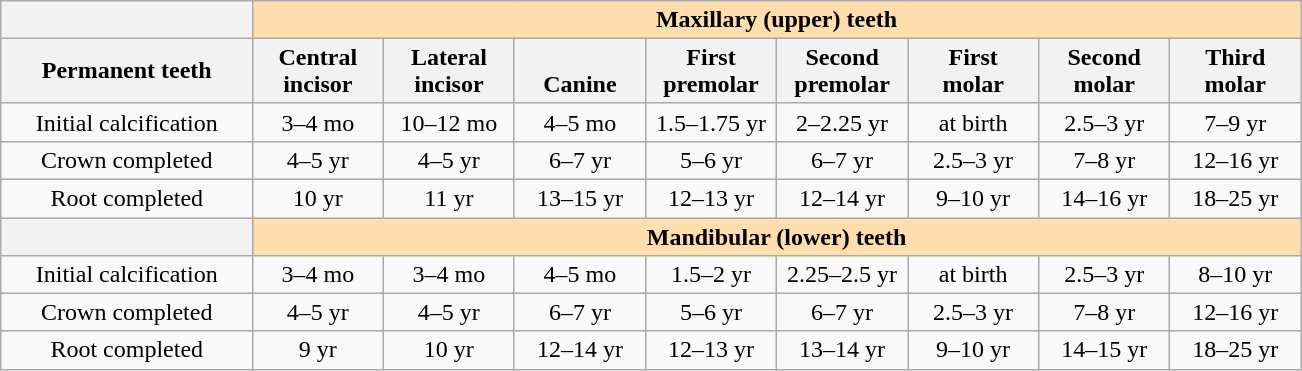<table class="wikitable" style="margin:1em auto; border-collapse:collapse;padding:3px;text-align:center" border="BORDER">
<tr>
<th></th>
<th colspan=8 style="background:#ffdead;padding:3px">Maxillary (upper) teeth</th>
</tr>
<tr>
<th style="width:10em">Permanent teeth</th>
<th style="width:5em;">Central<br>incisor</th>
<th style="width:5em;">Lateral<br>incisor</th>
<th style="width:5em;"><br>Canine</th>
<th style="width:5em;">First<br>premolar</th>
<th style="width:5em;">Second<br>premolar</th>
<th style="width:5em;">First<br>molar</th>
<th style="width:5em;">Second<br>molar</th>
<th style="width:5em;">Third<br>molar</th>
</tr>
<tr>
<td style="padding:3px">Initial calcification</td>
<td>3–4 mo</td>
<td>10–12 mo</td>
<td>4–5 mo</td>
<td>1.5–1.75 yr</td>
<td>2–2.25 yr</td>
<td>at birth</td>
<td>2.5–3 yr</td>
<td>7–9 yr</td>
</tr>
<tr>
<td style="padding:3px">Crown completed</td>
<td>4–5 yr</td>
<td>4–5 yr</td>
<td>6–7 yr</td>
<td>5–6 yr</td>
<td>6–7 yr</td>
<td>2.5–3 yr</td>
<td>7–8 yr</td>
<td>12–16 yr</td>
</tr>
<tr>
<td style="padding:3px">Root completed</td>
<td>10 yr</td>
<td>11 yr</td>
<td>13–15 yr</td>
<td>12–13 yr</td>
<td>12–14 yr</td>
<td>9–10 yr</td>
<td>14–16 yr</td>
<td>18–25 yr</td>
</tr>
<tr>
<th></th>
<th colspan=8 style="background:#ffdead;padding:3px"> Mandibular (lower) teeth </th>
</tr>
<tr>
<td style="padding:3px">Initial calcification</td>
<td>3–4 mo</td>
<td>3–4 mo</td>
<td>4–5 mo</td>
<td>1.5–2 yr</td>
<td>2.25–2.5 yr</td>
<td>at birth</td>
<td>2.5–3 yr</td>
<td>8–10 yr</td>
</tr>
<tr>
<td style="padding:3px">Crown completed</td>
<td>4–5 yr</td>
<td>4–5 yr</td>
<td>6–7 yr</td>
<td>5–6 yr</td>
<td>6–7 yr</td>
<td>2.5–3 yr</td>
<td>7–8 yr</td>
<td>12–16 yr</td>
</tr>
<tr>
<td style="padding:3px">Root completed</td>
<td>9 yr</td>
<td>10 yr</td>
<td>12–14 yr</td>
<td>12–13 yr</td>
<td>13–14 yr</td>
<td>9–10 yr</td>
<td>14–15 yr</td>
<td>18–25 yr</td>
</tr>
</table>
